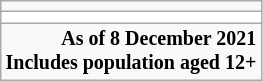<table class="wikitable centered">
<tr>
<td></td>
</tr>
<tr class="sortbottom" style="background:white">
<td colspan="7"></td>
</tr>
<tr class="sortbottom">
<td style="text-align:right; font-size:smaller;" colspan="7"><strong> As of 8 December 2021<br> Includes population aged 12+</strong></td>
</tr>
</table>
